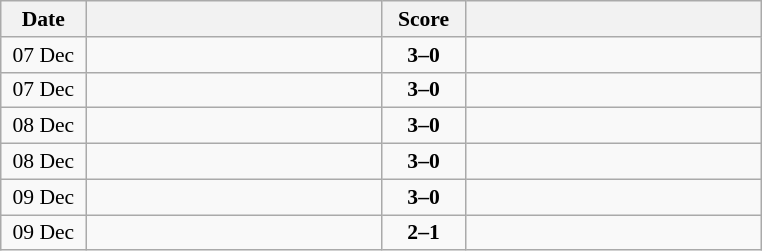<table class="wikitable" style="text-align: center; font-size:90% ">
<tr>
<th width="50">Date</th>
<th align="right" width="190"></th>
<th width="50">Score</th>
<th align="left" width="190"></th>
</tr>
<tr>
<td>07 Dec</td>
<td align=right><strong></strong></td>
<td align=center><strong>3–0</strong></td>
<td align=left></td>
</tr>
<tr>
<td>07 Dec</td>
<td align=right><strong></strong></td>
<td align=center><strong>3–0</strong></td>
<td align=left></td>
</tr>
<tr>
<td>08 Dec</td>
<td align=right><strong></strong></td>
<td align=center><strong>3–0</strong></td>
<td align=left></td>
</tr>
<tr>
<td>08 Dec</td>
<td align=right><strong></strong></td>
<td align=center><strong>3–0</strong></td>
<td align=left></td>
</tr>
<tr>
<td>09 Dec</td>
<td align=right><strong></strong></td>
<td align=center><strong>3–0</strong></td>
<td align=left></td>
</tr>
<tr>
<td>09 Dec</td>
<td align=right><strong></strong></td>
<td align=center><strong>2–1</strong></td>
<td align=left></td>
</tr>
</table>
